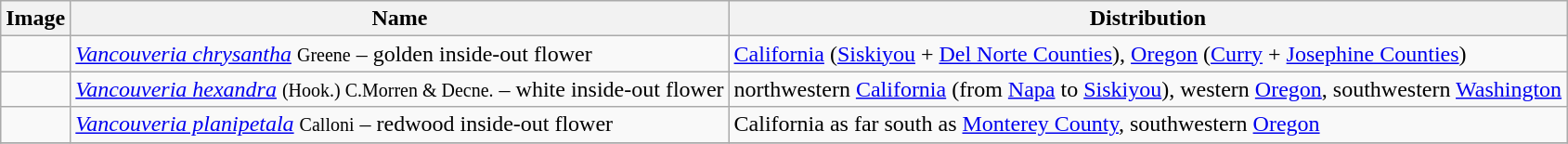<table class="wikitable collapsible">
<tr>
<th>Image</th>
<th>Name</th>
<th>Distribution</th>
</tr>
<tr>
<td></td>
<td><em><a href='#'>Vancouveria chrysantha</a></em> <small>Greene</small> – golden inside-out flower</td>
<td><a href='#'>California</a> (<a href='#'>Siskiyou</a> + <a href='#'>Del Norte Counties</a>), <a href='#'>Oregon</a> (<a href='#'>Curry</a> + <a href='#'>Josephine Counties</a>)</td>
</tr>
<tr>
<td></td>
<td><em><a href='#'>Vancouveria hexandra</a></em> <small>(Hook.) C.Morren & Decne.</small> – white inside-out flower</td>
<td>northwestern <a href='#'>California</a> (from <a href='#'>Napa</a> to <a href='#'>Siskiyou</a>), western <a href='#'>Oregon</a>, southwestern <a href='#'>Washington</a></td>
</tr>
<tr>
<td></td>
<td><em><a href='#'>Vancouveria planipetala</a></em> <small>Calloni</small> – redwood inside-out flower</td>
<td>California as far south as <a href='#'>Monterey County</a>, southwestern <a href='#'>Oregon</a></td>
</tr>
<tr>
</tr>
</table>
